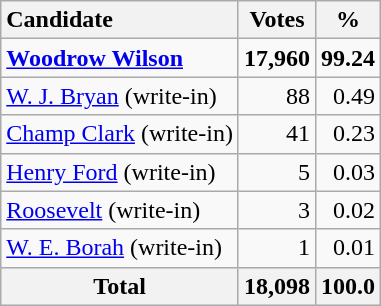<table class="wikitable sortable" style="text-align:right;">
<tr>
<th style="text-align:left;">Candidate</th>
<th>Votes</th>
<th>%</th>
</tr>
<tr>
<td style="text-align:left;" data-sort-name="Wilson, Woodrow"><strong><a href='#'>Woodrow Wilson</a></strong></td>
<td><strong>17,960</strong></td>
<td><strong>99.24</strong></td>
</tr>
<tr>
<td style="text-align:left;" data-sort-name="Bryan, W. J."><a href='#'>W. J. Bryan</a> (write-in)</td>
<td>88</td>
<td>0.49</td>
</tr>
<tr>
<td style="text-align:left;" data-sort-name="Clark, Champ"><a href='#'>Champ Clark</a> (write-in)</td>
<td>41</td>
<td>0.23</td>
</tr>
<tr>
<td style="text-align:left;" data-sort-name="Ford, Henry"><a href='#'>Henry Ford</a> (write-in)</td>
<td>5</td>
<td>0.03</td>
</tr>
<tr>
<td style="text-align:left;" data-sort-name="Roosevelt"><a href='#'>Roosevelt</a> (write-in)</td>
<td>3</td>
<td>0.02</td>
</tr>
<tr>
<td style="text-align:left;" data-sort-name="Borah, W. E."><a href='#'>W. E. Borah</a> (write-in)</td>
<td>1</td>
<td>0.01</td>
</tr>
<tr>
<th>Total</th>
<th>18,098</th>
<th>100.0</th>
</tr>
</table>
